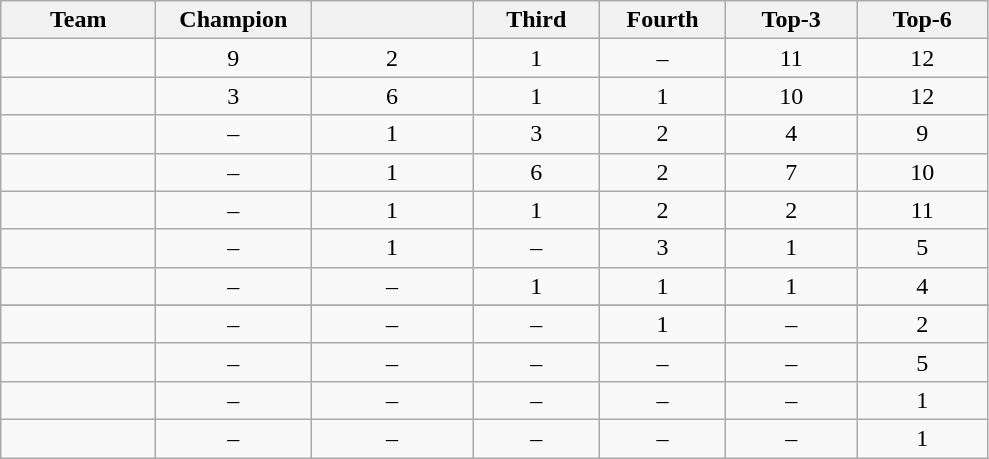<table class="wikitable sortable" style="text-align:center;">
<tr>
<th style="width:6.0em;">Team</th>
<th style="width:6.0em;">Champion</th>
<th style="width:6.3em;"></th>
<th style="width:4.8em;">Third</th>
<th style="width:4.8em;">Fourth</th>
<th style="width:5.0em;">Top-3 </th>
<th style="width:5.0em;">Top-6 </th>
</tr>
<tr>
<td align=left></td>
<td>9</td>
<td>2</td>
<td>1</td>
<td>–</td>
<td>11</td>
<td>12</td>
</tr>
<tr>
<td align=left></td>
<td>3</td>
<td>6</td>
<td>1</td>
<td>1</td>
<td>10</td>
<td>12</td>
</tr>
<tr>
<td align="left"></td>
<td>–</td>
<td>1</td>
<td>3</td>
<td>2</td>
<td>4</td>
<td>9</td>
</tr>
<tr>
<td align=left></td>
<td>–</td>
<td>1</td>
<td>6</td>
<td>2</td>
<td>7</td>
<td>10</td>
</tr>
<tr>
<td align=left></td>
<td>–</td>
<td>1</td>
<td>1</td>
<td>2</td>
<td>2</td>
<td>11</td>
</tr>
<tr>
<td align=left></td>
<td>–</td>
<td>1</td>
<td>–</td>
<td>3</td>
<td>1</td>
<td>5</td>
</tr>
<tr>
<td align=left></td>
<td>–</td>
<td>–</td>
<td>1</td>
<td>1</td>
<td>1</td>
<td>4</td>
</tr>
<tr>
</tr>
<tr>
<td align=left></td>
<td>–</td>
<td>–</td>
<td>–</td>
<td>1</td>
<td>–</td>
<td>2</td>
</tr>
<tr>
<td align=left></td>
<td>–</td>
<td>–</td>
<td>–</td>
<td>–</td>
<td>–</td>
<td>5</td>
</tr>
<tr>
<td align=left></td>
<td>–</td>
<td>–</td>
<td>–</td>
<td>–</td>
<td>–</td>
<td>1</td>
</tr>
<tr>
<td align=left></td>
<td>–</td>
<td>–</td>
<td>–</td>
<td>–</td>
<td>–</td>
<td>1</td>
</tr>
</table>
